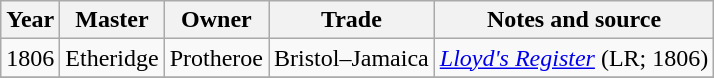<table class="sortable wikitable">
<tr>
<th>Year</th>
<th>Master</th>
<th>Owner</th>
<th>Trade</th>
<th>Notes and source</th>
</tr>
<tr>
<td>1806</td>
<td>Etheridge</td>
<td>Protheroe</td>
<td>Bristol–Jamaica</td>
<td><em><a href='#'>Lloyd's Register</a></em> (LR; 1806)</td>
</tr>
<tr>
</tr>
</table>
